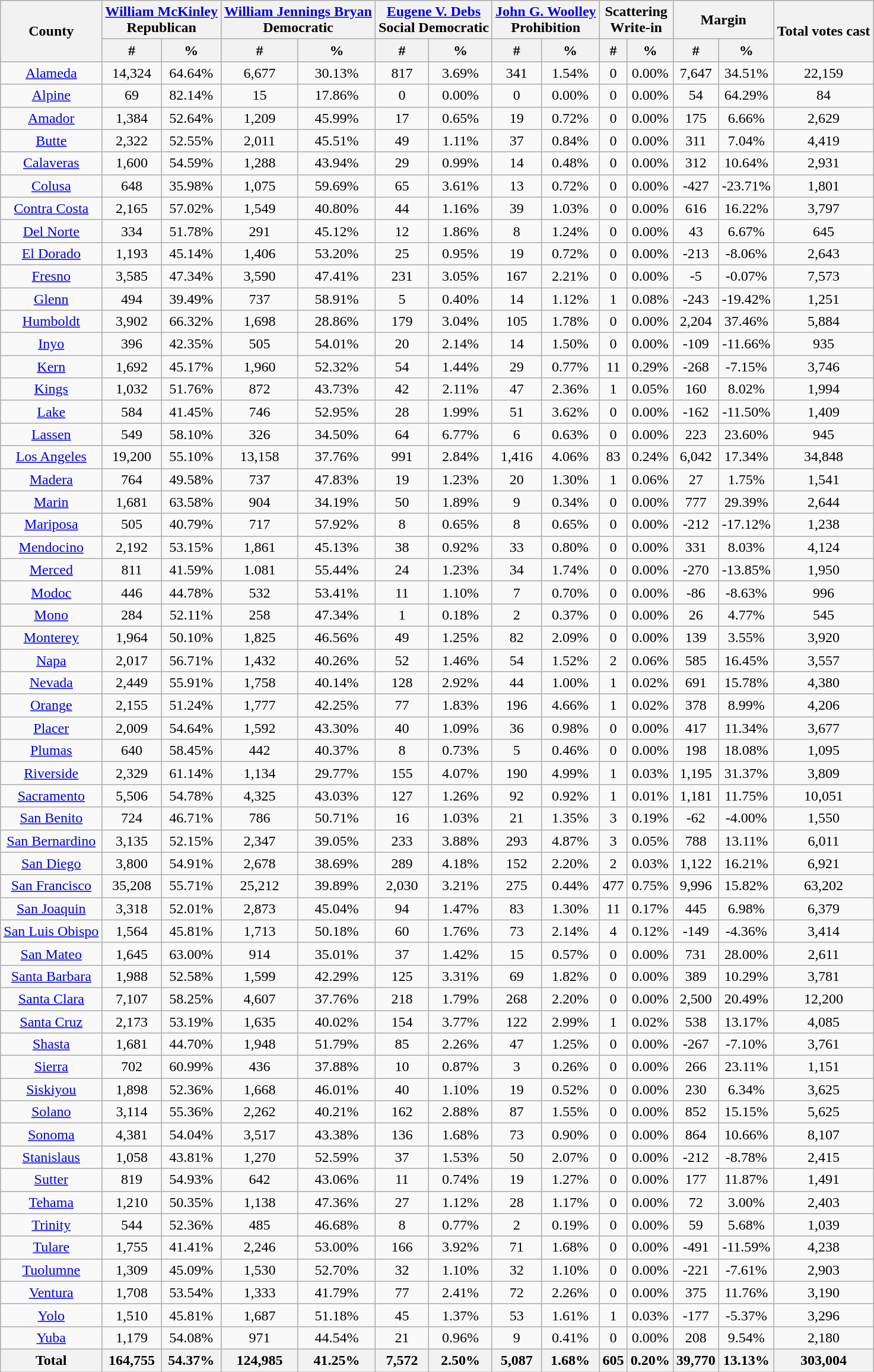<table class="wikitable sortable" style="text-align:center">
<tr>
<th colspan="1" rowspan="2">County</th>
<th style="text-align:center;" colspan="2"><a href='#'>William McKinley</a><br>Republican</th>
<th style="text-align:center;" colspan="2"><a href='#'>William Jennings Bryan</a><br>Democratic</th>
<th style="text-align:center;" colspan="2"><a href='#'>Eugene V. Debs</a><br>Social Democratic</th>
<th style="text-align:center;" colspan="2"><a href='#'>John G. Woolley</a><br>Prohibition</th>
<th style="text-align:center;" colspan="2">Scattering<br>Write-in</th>
<th style="text-align:center;" colspan="2">Margin</th>
<th style="text-align:center;" rowspan="2">Total votes cast</th>
</tr>
<tr>
<th style="text-align:center;" data-sort-type="number">#</th>
<th style="text-align:center;" data-sort-type="number">%</th>
<th style="text-align:center;" data-sort-type="number">#</th>
<th style="text-align:center;" data-sort-type="number">%</th>
<th style="text-align:center;" data-sort-type="number">#</th>
<th style="text-align:center;" data-sort-type="number">%</th>
<th style="text-align:center;" data-sort-type="number">#</th>
<th style="text-align:center;" data-sort-type="number">%</th>
<th style="text-align:center;" data-sort-type="number">#</th>
<th style="text-align:center;" data-sort-type="number">%</th>
<th style="text-align:center;" data-sort-type="number">#</th>
<th style="text-align:center;" data-sort-type="number">%</th>
</tr>
<tr>
<td align="center" ><a href='#'>Alameda</a></td>
<td align="center" >14,324</td>
<td align="center" >64.64%</td>
<td align="center" >6,677</td>
<td align="center" >30.13%</td>
<td align="center" >817</td>
<td align="center" >3.69%</td>
<td align="center" >341</td>
<td align="center" >1.54%</td>
<td align="center" >0</td>
<td align="center" >0.00%</td>
<td align="center" >7,647</td>
<td align="center" >34.51%</td>
<td align="center" >22,159</td>
</tr>
<tr>
<td align="center" ><a href='#'>Alpine</a></td>
<td align="center" >69</td>
<td align="center" >82.14%</td>
<td align="center" >15</td>
<td align="center" >17.86%</td>
<td align="center" >0</td>
<td align="center" >0.00%</td>
<td align="center" >0</td>
<td align="center" >0.00%</td>
<td align="center" >0</td>
<td align="center" >0.00%</td>
<td align="center" >54</td>
<td align="center" >64.29%</td>
<td align="center" >84</td>
</tr>
<tr>
<td align="center" ><a href='#'>Amador</a></td>
<td align="center" >1,384</td>
<td align="center" >52.64%</td>
<td align="center" >1,209</td>
<td align="center" >45.99%</td>
<td align="center" >17</td>
<td align="center" >0.65%</td>
<td align="center" >19</td>
<td align="center" >0.72%</td>
<td align="center" >0</td>
<td align="center" >0.00%</td>
<td align="center" >175</td>
<td align="center" >6.66%</td>
<td align="center" >2,629</td>
</tr>
<tr>
<td align="center" ><a href='#'>Butte</a></td>
<td align="center" >2,322</td>
<td align="center" >52.55%</td>
<td align="center" >2,011</td>
<td align="center" >45.51%</td>
<td align="center" >49</td>
<td align="center" >1.11%</td>
<td align="center" >37</td>
<td align="center" >0.84%</td>
<td align="center" >0</td>
<td align="center" >0.00%</td>
<td align="center" >311</td>
<td align="center" >7.04%</td>
<td align="center" >4,419</td>
</tr>
<tr>
<td align="center" ><a href='#'>Calaveras</a></td>
<td align="center" >1,600</td>
<td align="center" >54.59%</td>
<td align="center" >1,288</td>
<td align="center" >43.94%</td>
<td align="center" >29</td>
<td align="center" >0.99%</td>
<td align="center" >14</td>
<td align="center" >0.48%</td>
<td align="center" >0</td>
<td align="center" >0.00%</td>
<td align="center" >312</td>
<td align="center" >10.64%</td>
<td align="center" >2,931</td>
</tr>
<tr>
<td align="center" ><a href='#'>Colusa</a></td>
<td align="center" >648</td>
<td align="center" >35.98%</td>
<td align="center" >1,075</td>
<td align="center" >59.69%</td>
<td align="center" >65</td>
<td align="center" >3.61%</td>
<td align="center" >13</td>
<td align="center" >0.72%</td>
<td align="center" >0</td>
<td align="center" >0.00%</td>
<td align="center" >-427</td>
<td align="center" >-23.71%</td>
<td align="center" >1,801</td>
</tr>
<tr>
<td align="center" ><a href='#'>Contra Costa</a></td>
<td align="center" >2,165</td>
<td align="center" >57.02%</td>
<td align="center" >1,549</td>
<td align="center" >40.80%</td>
<td align="center" >44</td>
<td align="center" >1.16%</td>
<td align="center" >39</td>
<td align="center" >1.03%</td>
<td align="center" >0</td>
<td align="center" >0.00%</td>
<td align="center" >616</td>
<td align="center" >16.22%</td>
<td align="center" >3,797</td>
</tr>
<tr>
<td align="center" ><a href='#'>Del Norte</a></td>
<td align="center" >334</td>
<td align="center" >51.78%</td>
<td align="center" >291</td>
<td align="center" >45.12%</td>
<td align="center" >12</td>
<td align="center" >1.86%</td>
<td align="center" >8</td>
<td align="center" >1.24%</td>
<td align="center" >0</td>
<td align="center" >0.00%</td>
<td align="center" >43</td>
<td align="center" >6.67%</td>
<td align="center" >645</td>
</tr>
<tr>
<td align="center" ><a href='#'>El Dorado</a></td>
<td align="center" >1,193</td>
<td align="center" >45.14%</td>
<td align="center" >1,406</td>
<td align="center" >53.20%</td>
<td align="center" >25</td>
<td align="center" >0.95%</td>
<td align="center" >19</td>
<td align="center" >0.72%</td>
<td align="center" >0</td>
<td align="center" >0.00%</td>
<td align="center" >-213</td>
<td align="center" >-8.06%</td>
<td align="center" >2,643</td>
</tr>
<tr>
<td align="center" ><a href='#'>Fresno</a></td>
<td align="center" >3,585</td>
<td align="center" >47.34%</td>
<td align="center" >3,590</td>
<td align="center" >47.41%</td>
<td align="center" >231</td>
<td align="center" >3.05%</td>
<td align="center" >167</td>
<td align="center" >2.21%</td>
<td align="center" >0</td>
<td align="center" >0.00%</td>
<td align="center" >-5</td>
<td align="center" >-0.07%</td>
<td align="center" >7,573</td>
</tr>
<tr>
<td align="center" ><a href='#'>Glenn</a></td>
<td align="center" >494</td>
<td align="center" >39.49%</td>
<td align="center" >737</td>
<td align="center" >58.91%</td>
<td align="center" >5</td>
<td align="center" >0.40%</td>
<td align="center" >14</td>
<td align="center" >1.12%</td>
<td align="center" >1</td>
<td align="center" >0.08%</td>
<td align="center" >-243</td>
<td align="center" >-19.42%</td>
<td align="center" >1,251</td>
</tr>
<tr>
<td align="center" ><a href='#'>Humboldt</a></td>
<td align="center" >3,902</td>
<td align="center" >66.32%</td>
<td align="center" >1,698</td>
<td align="center" >28.86%</td>
<td align="center" >179</td>
<td align="center" >3.04%</td>
<td align="center" >105</td>
<td align="center" >1.78%</td>
<td align="center" >0</td>
<td align="center" >0.00%</td>
<td align="center" >2,204</td>
<td align="center" >37.46%</td>
<td align="center" >5,884</td>
</tr>
<tr>
<td align="center" ><a href='#'>Inyo</a></td>
<td align="center" >396</td>
<td align="center" >42.35%</td>
<td align="center" >505</td>
<td align="center" >54.01%</td>
<td align="center" >20</td>
<td align="center" >2.14%</td>
<td align="center" >14</td>
<td align="center" >1.50%</td>
<td align="center" >0</td>
<td align="center" >0.00%</td>
<td align="center" >-109</td>
<td align="center" >-11.66%</td>
<td align="center" >935</td>
</tr>
<tr>
<td align="center" ><a href='#'>Kern</a></td>
<td align="center" >1,692</td>
<td align="center" >45.17%</td>
<td align="center" >1,960</td>
<td align="center" >52.32%</td>
<td align="center" >54</td>
<td align="center" >1.44%</td>
<td align="center" >29</td>
<td align="center" >0.77%</td>
<td align="center" >11</td>
<td align="center" >0.29%</td>
<td align="center" >-268</td>
<td align="center" >-7.15%</td>
<td align="center" >3,746</td>
</tr>
<tr>
<td align="center" ><a href='#'>Kings</a></td>
<td align="center" >1,032</td>
<td align="center" >51.76%</td>
<td align="center" >872</td>
<td align="center" >43.73%</td>
<td align="center" >42</td>
<td align="center" >2.11%</td>
<td align="center" >47</td>
<td align="center" >2.36%</td>
<td align="center" >1</td>
<td align="center" >0.05%</td>
<td align="center" >160</td>
<td align="center" >8.02%</td>
<td align="center" >1,994</td>
</tr>
<tr>
<td align="center" ><a href='#'>Lake</a></td>
<td align="center" >584</td>
<td align="center" >41.45%</td>
<td align="center" >746</td>
<td align="center" >52.95%</td>
<td align="center" >28</td>
<td align="center" >1.99%</td>
<td align="center" >51</td>
<td align="center" >3.62%</td>
<td align="center" >0</td>
<td align="center" >0.00%</td>
<td align="center" >-162</td>
<td align="center" >-11.50%</td>
<td align="center" >1,409</td>
</tr>
<tr>
<td align="center" ><a href='#'>Lassen</a></td>
<td align="center" >549</td>
<td align="center" >58.10%</td>
<td align="center" >326</td>
<td align="center" >34.50%</td>
<td align="center" >64</td>
<td align="center" >6.77%</td>
<td align="center" >6</td>
<td align="center" >0.63%</td>
<td align="center" >0</td>
<td align="center" >0.00%</td>
<td align="center" >223</td>
<td align="center" >23.60%</td>
<td align="center" >945</td>
</tr>
<tr>
<td align="center" ><a href='#'>Los Angeles</a></td>
<td align="center" >19,200</td>
<td align="center" >55.10%</td>
<td align="center" >13,158</td>
<td align="center" >37.76%</td>
<td align="center" >991</td>
<td align="center" >2.84%</td>
<td align="center" >1,416</td>
<td align="center" >4.06%</td>
<td align="center" >83</td>
<td align="center" >0.24%</td>
<td align="center" >6,042</td>
<td align="center" >17.34%</td>
<td align="center" >34,848</td>
</tr>
<tr>
<td align="center" ><a href='#'>Madera</a></td>
<td align="center" >764</td>
<td align="center" >49.58%</td>
<td align="center" >737</td>
<td align="center" >47.83%</td>
<td align="center" >19</td>
<td align="center" >1.23%</td>
<td align="center" >20</td>
<td align="center" >1.30%</td>
<td align="center" >1</td>
<td align="center" >0.06%</td>
<td align="center" >27</td>
<td align="center" >1.75%</td>
<td align="center" >1,541</td>
</tr>
<tr>
<td align="center" ><a href='#'>Marin</a></td>
<td align="center" >1,681</td>
<td align="center" >63.58%</td>
<td align="center" >904</td>
<td align="center" >34.19%</td>
<td align="center" >50</td>
<td align="center" >1.89%</td>
<td align="center" >9</td>
<td align="center" >0.34%</td>
<td align="center" >0</td>
<td align="center" >0.00%</td>
<td align="center" >777</td>
<td align="center" >29.39%</td>
<td align="center" >2,644</td>
</tr>
<tr>
<td align="center" ><a href='#'>Mariposa</a></td>
<td align="center" >505</td>
<td align="center" >40.79%</td>
<td align="center" >717</td>
<td align="center" >57.92%</td>
<td align="center" >8</td>
<td align="center" >0.65%</td>
<td align="center" >8</td>
<td align="center" >0.65%</td>
<td align="center" >0</td>
<td align="center" >0.00%</td>
<td align="center" >-212</td>
<td align="center" >-17.12%</td>
<td align="center" >1,238</td>
</tr>
<tr>
<td align="center" ><a href='#'>Mendocino</a></td>
<td align="center" >2,192</td>
<td align="center" >53.15%</td>
<td align="center" >1,861</td>
<td align="center" >45.13%</td>
<td align="center" >38</td>
<td align="center" >0.92%</td>
<td align="center" >33</td>
<td align="center" >0.80%</td>
<td align="center" >0</td>
<td align="center" >0.00%</td>
<td align="center" >331</td>
<td align="center" >8.03%</td>
<td align="center" >4,124</td>
</tr>
<tr>
<td align="center" ><a href='#'>Merced</a></td>
<td align="center" >811</td>
<td align="center" >41.59%</td>
<td align="center" >1.081</td>
<td align="center" >55.44%</td>
<td align="center" >24</td>
<td align="center" >1.23%</td>
<td align="center" >34</td>
<td align="center" >1.74%</td>
<td align="center" >0</td>
<td align="center" >0.00%</td>
<td align="center" >-270</td>
<td align="center" >-13.85%</td>
<td align="center" >1,950</td>
</tr>
<tr>
<td align="center" ><a href='#'>Modoc</a></td>
<td align="center" >446</td>
<td align="center" >44.78%</td>
<td align="center" >532</td>
<td align="center" >53.41%</td>
<td align="center" >11</td>
<td align="center" >1.10%</td>
<td align="center" >7</td>
<td align="center" >0.70%</td>
<td align="center" >0</td>
<td align="center" >0.00%</td>
<td align="center" >-86</td>
<td align="center" >-8.63%</td>
<td align="center" >996</td>
</tr>
<tr>
<td align="center" ><a href='#'>Mono</a></td>
<td align="center" >284</td>
<td align="center" >52.11%</td>
<td align="center" >258</td>
<td align="center" >47.34%</td>
<td align="center" >1</td>
<td align="center" >0.18%</td>
<td align="center" >2</td>
<td align="center" >0.37%</td>
<td align="center" >0</td>
<td align="center" >0.00%</td>
<td align="center" >26</td>
<td align="center" >4.77%</td>
<td align="center" >545</td>
</tr>
<tr>
<td align="center" ><a href='#'>Monterey</a></td>
<td align="center" >1,964</td>
<td align="center" >50.10%</td>
<td align="center" >1,825</td>
<td align="center" >46.56%</td>
<td align="center" >49</td>
<td align="center" >1.25%</td>
<td align="center" >82</td>
<td align="center" >2.09%</td>
<td align="center" >0</td>
<td align="center" >0.00%</td>
<td align="center" >139</td>
<td align="center" >3.55%</td>
<td align="center" >3,920</td>
</tr>
<tr>
<td align="center" ><a href='#'>Napa</a></td>
<td align="center" >2,017</td>
<td align="center" >56.71%</td>
<td align="center" >1,432</td>
<td align="center" >40.26%</td>
<td align="center" >52</td>
<td align="center" >1.46%</td>
<td align="center" >54</td>
<td align="center" >1.52%</td>
<td align="center" >2</td>
<td align="center" >0.06%</td>
<td align="center" >585</td>
<td align="center" >16.45%</td>
<td align="center" >3,557</td>
</tr>
<tr>
<td align="center" ><a href='#'>Nevada</a></td>
<td align="center" >2,449</td>
<td align="center" >55.91%</td>
<td align="center" >1,758</td>
<td align="center" >40.14%</td>
<td align="center" >128</td>
<td align="center" >2.92%</td>
<td align="center" >44</td>
<td align="center" >1.00%</td>
<td align="center" >1</td>
<td align="center" >0.02%</td>
<td align="center" >691</td>
<td align="center" >15.78%</td>
<td align="center" >4,380</td>
</tr>
<tr>
<td align="center" ><a href='#'>Orange</a></td>
<td align="center" >2,155</td>
<td align="center" >51.24%</td>
<td align="center" >1,777</td>
<td align="center" >42.25%</td>
<td align="center" >77</td>
<td align="center" >1.83%</td>
<td align="center" >196</td>
<td align="center" >4.66%</td>
<td align="center" >1</td>
<td align="center" >0.02%</td>
<td align="center" >378</td>
<td align="center" >8.99%</td>
<td align="center" >4,206</td>
</tr>
<tr>
<td align="center" ><a href='#'>Placer</a></td>
<td align="center" >2,009</td>
<td align="center" >54.64%</td>
<td align="center" >1,592</td>
<td align="center" >43.30%</td>
<td align="center" >40</td>
<td align="center" >1.09%</td>
<td align="center" >36</td>
<td align="center" >0.98%</td>
<td align="center" >0</td>
<td align="center" >0.00%</td>
<td align="center" >417</td>
<td align="center" >11.34%</td>
<td align="center" >3,677</td>
</tr>
<tr>
<td align="center" ><a href='#'>Plumas</a></td>
<td align="center" >640</td>
<td align="center" >58.45%</td>
<td align="center" >442</td>
<td align="center" >40.37%</td>
<td align="center" >8</td>
<td align="center" >0.73%</td>
<td align="center" >5</td>
<td align="center" >0.46%</td>
<td align="center" >0</td>
<td align="center" >0.00%</td>
<td align="center" >198</td>
<td align="center" >18.08%</td>
<td align="center" >1,095</td>
</tr>
<tr>
<td align="center" ><a href='#'>Riverside</a></td>
<td align="center" >2,329</td>
<td align="center" >61.14%</td>
<td align="center" >1,134</td>
<td align="center" >29.77%</td>
<td align="center" >155</td>
<td align="center" >4.07%</td>
<td align="center" >190</td>
<td align="center" >4.99%</td>
<td align="center" >1</td>
<td align="center" >0.03%</td>
<td align="center" >1,195</td>
<td align="center" >31.37%</td>
<td align="center" >3,809</td>
</tr>
<tr>
<td align="center" ><a href='#'>Sacramento</a></td>
<td align="center" >5,506</td>
<td align="center" >54.78%</td>
<td align="center" >4,325</td>
<td align="center" >43.03%</td>
<td align="center" >127</td>
<td align="center" >1.26%</td>
<td align="center" >92</td>
<td align="center" >0.92%</td>
<td align="center" >1</td>
<td align="center" >0.01%</td>
<td align="center" >1,181</td>
<td align="center" >11.75%</td>
<td align="center" >10,051</td>
</tr>
<tr>
<td align="center" ><a href='#'>San Benito</a></td>
<td align="center" >724</td>
<td align="center" >46.71%</td>
<td align="center" >786</td>
<td align="center" >50.71%</td>
<td align="center" >16</td>
<td align="center" >1.03%</td>
<td align="center" >21</td>
<td align="center" >1.35%</td>
<td align="center" >3</td>
<td align="center" >0.19%</td>
<td align="center" >-62</td>
<td align="center" >-4.00%</td>
<td align="center" >1,550</td>
</tr>
<tr>
<td align="center" ><a href='#'>San Bernardino</a></td>
<td align="center" >3,135</td>
<td align="center" >52.15%</td>
<td align="center" >2,347</td>
<td align="center" >39.05%</td>
<td align="center" >233</td>
<td align="center" >3.88%</td>
<td align="center" >293</td>
<td align="center" >4.87%</td>
<td align="center" >3</td>
<td align="center" >0.05%</td>
<td align="center" >788</td>
<td align="center" >13.11%</td>
<td align="center" >6,011</td>
</tr>
<tr>
<td align="center" ><a href='#'>San Diego</a></td>
<td align="center" >3,800</td>
<td align="center" >54.91%</td>
<td align="center" >2,678</td>
<td align="center" >38.69%</td>
<td align="center" >289</td>
<td align="center" >4.18%</td>
<td align="center" >152</td>
<td align="center" >2.20%</td>
<td align="center" >2</td>
<td align="center" >0.03%</td>
<td align="center" >1,122</td>
<td align="center" >16.21%</td>
<td align="center" >6,921</td>
</tr>
<tr>
<td align="center" ><a href='#'>San Francisco</a></td>
<td align="center" >35,208</td>
<td align="center" >55.71%</td>
<td align="center" >25,212</td>
<td align="center" >39.89%</td>
<td align="center" >2,030</td>
<td align="center" >3.21%</td>
<td align="center" >275</td>
<td align="center" >0.44%</td>
<td align="center" >477</td>
<td align="center" >0.75%</td>
<td align="center" >9,996</td>
<td align="center" >15.82%</td>
<td align="center" >63,202</td>
</tr>
<tr>
<td align="center" ><a href='#'>San Joaquin</a></td>
<td align="center" >3,318</td>
<td align="center" >52.01%</td>
<td align="center" >2,873</td>
<td align="center" >45.04%</td>
<td align="center" >94</td>
<td align="center" >1.47%</td>
<td align="center" >83</td>
<td align="center" >1.30%</td>
<td align="center" >11</td>
<td align="center" >0.17%</td>
<td align="center" >445</td>
<td align="center" >6.98%</td>
<td align="center" >6,379</td>
</tr>
<tr>
<td align="center" ><a href='#'>San Luis Obispo</a></td>
<td align="center" >1,564</td>
<td align="center" >45.81%</td>
<td align="center" >1,713</td>
<td align="center" >50.18%</td>
<td align="center" >60</td>
<td align="center" >1.76%</td>
<td align="center" >73</td>
<td align="center" >2.14%</td>
<td align="center" >4</td>
<td align="center" >0.12%</td>
<td align="center" >-149</td>
<td align="center" >-4.36%</td>
<td align="center" >3,414</td>
</tr>
<tr>
<td align="center" ><a href='#'>San Mateo</a></td>
<td align="center" >1,645</td>
<td align="center" >63.00%</td>
<td align="center" >914</td>
<td align="center" >35.01%</td>
<td align="center" >37</td>
<td align="center" >1.42%</td>
<td align="center" >15</td>
<td align="center" >0.57%</td>
<td align="center" >0</td>
<td align="center" >0.00%</td>
<td align="center" >731</td>
<td align="center" >28.00%</td>
<td align="center" >2,611</td>
</tr>
<tr>
<td align="center" ><a href='#'>Santa Barbara</a></td>
<td align="center" >1,988</td>
<td align="center" >52.58%</td>
<td align="center" >1,599</td>
<td align="center" >42.29%</td>
<td align="center" >125</td>
<td align="center" >3.31%</td>
<td align="center" >69</td>
<td align="center" >1.82%</td>
<td align="center" >0</td>
<td align="center" >0.00%</td>
<td align="center" >389</td>
<td align="center" >10.29%</td>
<td align="center" >3,781</td>
</tr>
<tr>
<td align="center" ><a href='#'>Santa Clara</a></td>
<td align="center" >7,107</td>
<td align="center" >58.25%</td>
<td align="center" >4,607</td>
<td align="center" >37.76%</td>
<td align="center" >218</td>
<td align="center" >1.79%</td>
<td align="center" >268</td>
<td align="center" >2.20%</td>
<td align="center" >0</td>
<td align="center" >0.00%</td>
<td align="center" >2,500</td>
<td align="center" >20.49%</td>
<td align="center" >12,200</td>
</tr>
<tr>
<td align="center" ><a href='#'>Santa Cruz</a></td>
<td align="center" >2,173</td>
<td align="center" >53.19%</td>
<td align="center" >1,635</td>
<td align="center" >40.02%</td>
<td align="center" >154</td>
<td align="center" >3.77%</td>
<td align="center" >122</td>
<td align="center" >2.99%</td>
<td align="center" >1</td>
<td align="center" >0.02%</td>
<td align="center" >538</td>
<td align="center" >13.17%</td>
<td align="center" >4,085</td>
</tr>
<tr>
<td align="center" ><a href='#'>Shasta</a></td>
<td align="center" >1,681</td>
<td align="center" >44.70%</td>
<td align="center" >1,948</td>
<td align="center" >51.79%</td>
<td align="center" >85</td>
<td align="center" >2.26%</td>
<td align="center" >47</td>
<td align="center" >1.25%</td>
<td align="center" >0</td>
<td align="center" >0.00%</td>
<td align="center" >-267</td>
<td align="center" >-7.10%</td>
<td align="center" >3,761</td>
</tr>
<tr>
<td align="center" ><a href='#'>Sierra</a></td>
<td align="center" >702</td>
<td align="center" >60.99%</td>
<td align="center" >436</td>
<td align="center" >37.88%</td>
<td align="center" >10</td>
<td align="center" >0.87%</td>
<td align="center" >3</td>
<td align="center" >0.26%</td>
<td align="center" >0</td>
<td align="center" >0.00%</td>
<td align="center" >266</td>
<td align="center" >23.11%</td>
<td align="center" >1,151</td>
</tr>
<tr>
<td align="center" ><a href='#'>Siskiyou</a></td>
<td align="center" >1,898</td>
<td align="center" >52.36%</td>
<td align="center" >1,668</td>
<td align="center" >46.01%</td>
<td align="center" >40</td>
<td align="center" >1.10%</td>
<td align="center" >19</td>
<td align="center" >0.52%</td>
<td align="center" >0</td>
<td align="center" >0.00%</td>
<td align="center" >230</td>
<td align="center" >6.34%</td>
<td align="center" >3,625</td>
</tr>
<tr>
<td align="center" ><a href='#'>Solano</a></td>
<td align="center" >3,114</td>
<td align="center" >55.36%</td>
<td align="center" >2,262</td>
<td align="center" >40.21%</td>
<td align="center" >162</td>
<td align="center" >2.88%</td>
<td align="center" >87</td>
<td align="center" >1.55%</td>
<td align="center" >0</td>
<td align="center" >0.00%</td>
<td align="center" >852</td>
<td align="center" >15.15%</td>
<td align="center" >5,625</td>
</tr>
<tr>
<td align="center" ><a href='#'>Sonoma</a></td>
<td align="center" >4,381</td>
<td align="center" >54.04%</td>
<td align="center" >3,517</td>
<td align="center" >43.38%</td>
<td align="center" >136</td>
<td align="center" >1.68%</td>
<td align="center" >73</td>
<td align="center" >0.90%</td>
<td align="center" >0</td>
<td align="center" >0.00%</td>
<td align="center" >864</td>
<td align="center" >10.66%</td>
<td align="center" >8,107</td>
</tr>
<tr>
<td align="center" ><a href='#'>Stanislaus</a></td>
<td align="center" >1,058</td>
<td align="center" >43.81%</td>
<td align="center" >1,270</td>
<td align="center" >52.59%</td>
<td align="center" >37</td>
<td align="center" >1.53%</td>
<td align="center" >50</td>
<td align="center" >2.07%</td>
<td align="center" >0</td>
<td align="center" >0.00%</td>
<td align="center" >-212</td>
<td align="center" >-8.78%</td>
<td align="center" >2,415</td>
</tr>
<tr>
<td align="center" ><a href='#'>Sutter</a></td>
<td align="center" >819</td>
<td align="center" >54.93%</td>
<td align="center" >642</td>
<td align="center" >43.06%</td>
<td align="center" >11</td>
<td align="center" >0.74%</td>
<td align="center" >19</td>
<td align="center" >1.27%</td>
<td align="center" >0</td>
<td align="center" >0.00%</td>
<td align="center" >177</td>
<td align="center" >11.87%</td>
<td align="center" >1,491</td>
</tr>
<tr>
<td align="center" ><a href='#'>Tehama</a></td>
<td align="center" >1,210</td>
<td align="center" >50.35%</td>
<td align="center" >1,138</td>
<td align="center" >47.36%</td>
<td align="center" >27</td>
<td align="center" >1.12%</td>
<td align="center" >28</td>
<td align="center" >1.17%</td>
<td align="center" >0</td>
<td align="center" >0.00%</td>
<td align="center" >72</td>
<td align="center" >3.00%</td>
<td align="center" >2,403</td>
</tr>
<tr>
<td align="center" ><a href='#'>Trinity</a></td>
<td align="center" >544</td>
<td align="center" >52.36%</td>
<td align="center" >485</td>
<td align="center" >46.68%</td>
<td align="center" >8</td>
<td align="center" >0.77%</td>
<td align="center" >2</td>
<td align="center" >0.19%</td>
<td align="center" >0</td>
<td align="center" >0.00%</td>
<td align="center" >59</td>
<td align="center" >5.68%</td>
<td align="center" >1,039</td>
</tr>
<tr>
<td align="center" ><a href='#'>Tulare</a></td>
<td align="center" >1,755</td>
<td align="center" >41.41%</td>
<td align="center" >2,246</td>
<td align="center" >53.00%</td>
<td align="center" >166</td>
<td align="center" >3.92%</td>
<td align="center" >71</td>
<td align="center" >1.68%</td>
<td align="center" >0</td>
<td align="center" >0.00%</td>
<td align="center" >-491</td>
<td align="center" >-11.59%</td>
<td align="center" >4,238</td>
</tr>
<tr>
<td align="center" ><a href='#'>Tuolumne</a></td>
<td align="center" >1,309</td>
<td align="center" >45.09%</td>
<td align="center" >1,530</td>
<td align="center" >52.70%</td>
<td align="center" >32</td>
<td align="center" >1.10%</td>
<td align="center" >32</td>
<td align="center" >1.10%</td>
<td align="center" >0</td>
<td align="center" >0.00%</td>
<td align="center" >-221</td>
<td align="center" >-7.61%</td>
<td align="center" >2,903</td>
</tr>
<tr>
<td align="center" ><a href='#'>Ventura</a></td>
<td align="center" >1,708</td>
<td align="center" >53.54%</td>
<td align="center" >1,333</td>
<td align="center" >41.79%</td>
<td align="center" >77</td>
<td align="center" >2.41%</td>
<td align="center" >72</td>
<td align="center" >2.26%</td>
<td align="center" >0</td>
<td align="center" >0.00%</td>
<td align="center" >375</td>
<td align="center" >11.76%</td>
<td align="center" >3,190</td>
</tr>
<tr>
<td align="center" ><a href='#'>Yolo</a></td>
<td align="center" >1,510</td>
<td align="center" >45.81%</td>
<td align="center" >1,687</td>
<td align="center" >51.18%</td>
<td align="center" >45</td>
<td align="center" >1.37%</td>
<td align="center" >53</td>
<td align="center" >1.61%</td>
<td align="center" >1</td>
<td align="center" >0.03%</td>
<td align="center" >-177</td>
<td align="center" >-5.37%</td>
<td align="center" >3,296</td>
</tr>
<tr>
<td align="center" ><a href='#'>Yuba</a></td>
<td align="center" >1,179</td>
<td align="center" >54.08%</td>
<td align="center" >971</td>
<td align="center" >44.54%</td>
<td align="center" >21</td>
<td align="center" >0.96%</td>
<td align="center" >9</td>
<td align="center" >0.41%</td>
<td align="center" >0</td>
<td align="center" >0.00%</td>
<td align="center" >208</td>
<td align="center" >9.54%</td>
<td align="center" >2,180</td>
</tr>
<tr>
<th>Total</th>
<th>164,755</th>
<th>54.37%</th>
<th>124,985</th>
<th>41.25%</th>
<th>7,572</th>
<th>2.50%</th>
<th>5,087</th>
<th>1.68%</th>
<th>605</th>
<th>0.20%</th>
<th>39,770</th>
<th>13.13%</th>
<th>303,004</th>
</tr>
</table>
